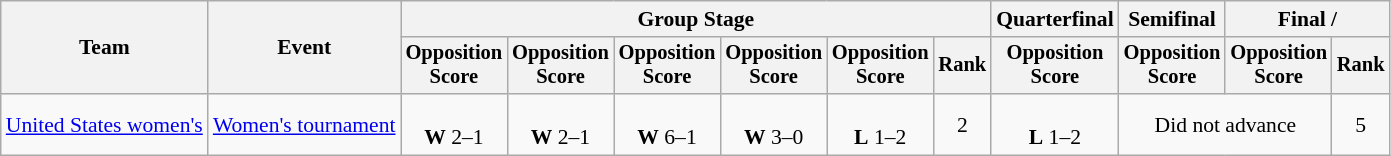<table class=wikitable style=font-size:90%;text-align:center>
<tr>
<th rowspan=2>Team</th>
<th rowspan=2>Event</th>
<th colspan=6>Group Stage</th>
<th>Quarterfinal</th>
<th>Semifinal</th>
<th colspan=2>Final / </th>
</tr>
<tr style=font-size:95%>
<th>Opposition<br>Score</th>
<th>Opposition<br>Score</th>
<th>Opposition<br>Score</th>
<th>Opposition<br>Score</th>
<th>Opposition<br>Score</th>
<th>Rank</th>
<th>Opposition<br>Score</th>
<th>Opposition<br>Score</th>
<th>Opposition<br>Score</th>
<th>Rank</th>
</tr>
<tr>
<td align=left><a href='#'>United States women's</a></td>
<td align=left><a href='#'>Women's tournament</a></td>
<td><br><strong>W</strong> 2–1</td>
<td><br><strong>W</strong> 2–1</td>
<td><br><strong>W</strong> 6–1</td>
<td><br><strong>W</strong> 3–0</td>
<td><br><strong>L</strong> 1–2</td>
<td>2</td>
<td><br><strong>L</strong> 1–2</td>
<td colspan=2>Did not advance</td>
<td>5</td>
</tr>
</table>
